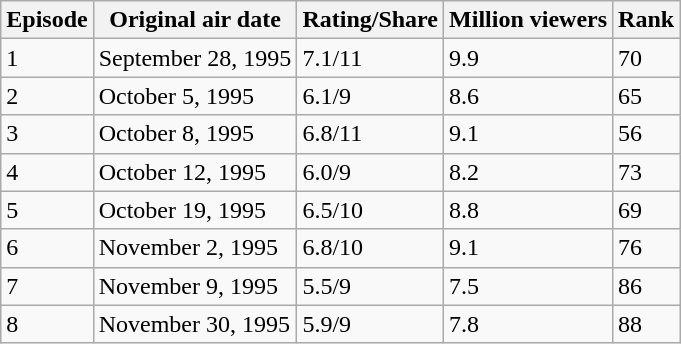<table class="wikitable">
<tr>
<th>Episode</th>
<th>Original air date</th>
<th>Rating/Share</th>
<th>Million viewers</th>
<th>Rank</th>
</tr>
<tr>
<td>1</td>
<td>September 28, 1995</td>
<td>7.1/11</td>
<td>9.9</td>
<td>70</td>
</tr>
<tr>
<td>2</td>
<td>October 5, 1995</td>
<td>6.1/9</td>
<td>8.6</td>
<td>65</td>
</tr>
<tr>
<td>3</td>
<td>October 8, 1995</td>
<td>6.8/11</td>
<td>9.1</td>
<td>56</td>
</tr>
<tr>
<td>4</td>
<td>October 12, 1995</td>
<td>6.0/9</td>
<td>8.2</td>
<td>73</td>
</tr>
<tr>
<td>5</td>
<td>October 19, 1995</td>
<td>6.5/10</td>
<td>8.8</td>
<td>69</td>
</tr>
<tr>
<td>6</td>
<td>November 2, 1995</td>
<td>6.8/10</td>
<td>9.1</td>
<td>76</td>
</tr>
<tr>
<td>7</td>
<td>November 9, 1995</td>
<td>5.5/9</td>
<td>7.5</td>
<td>86</td>
</tr>
<tr>
<td>8</td>
<td>November 30, 1995</td>
<td>5.9/9</td>
<td>7.8</td>
<td>88</td>
</tr>
</table>
